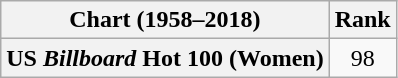<table class="wikitable plainrowheaders" style="text-align:center">
<tr>
<th scope="col">Chart (1958–2018)</th>
<th scope="col">Rank</th>
</tr>
<tr>
<th scope="row">US <em>Billboard</em> Hot 100 (Women)</th>
<td>98</td>
</tr>
</table>
